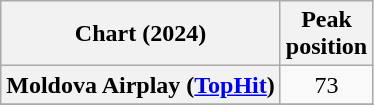<table class="wikitable plainrowheaders" style="text-align:center">
<tr>
<th scope="col">Chart (2024)</th>
<th scope="col">Peak<br>position</th>
</tr>
<tr>
<th scope="row">Moldova Airplay (<a href='#'>TopHit</a>)</th>
<td>73</td>
</tr>
<tr>
</tr>
</table>
